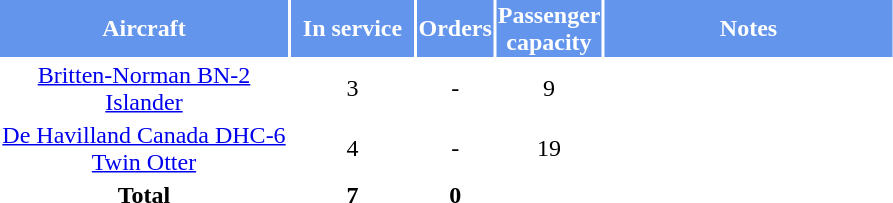<table class="sortable toccolours">
<tr>
<th align="center" style="background:#6495ed; color:white; width:190px;">Aircraft</th>
<th align="center" style="background:#6495ed; color:white; width:80px;">In service</th>
<th align="center" style="background:#6495ed; color:white; width:40px;">Orders</th>
<th align="center" style="background:#6495ed; color:white; width:60px;">Passenger capacity</th>
<th class="unsortable" style="background:#6495ed; color:white; width:190px;">Notes</th>
</tr>
<tr>
<td align="center"><a href='#'>Britten-Norman BN-2 Islander</a></td>
<td align="center">3</td>
<td align="center">-</td>
<td align="center">9</td>
<td align="center"></td>
</tr>
<tr>
<td align="center"><a href='#'>De Havilland Canada DHC-6 Twin Otter</a></td>
<td align="center">4</td>
<td align="center">-</td>
<td align="center">19</td>
<td align="center"></td>
</tr>
<tr>
<td align="center"><strong>Total</strong></td>
<td align="center"><strong>7</strong></td>
<td align="center"><strong>0</strong></td>
<td colspan="2"></td>
</tr>
</table>
